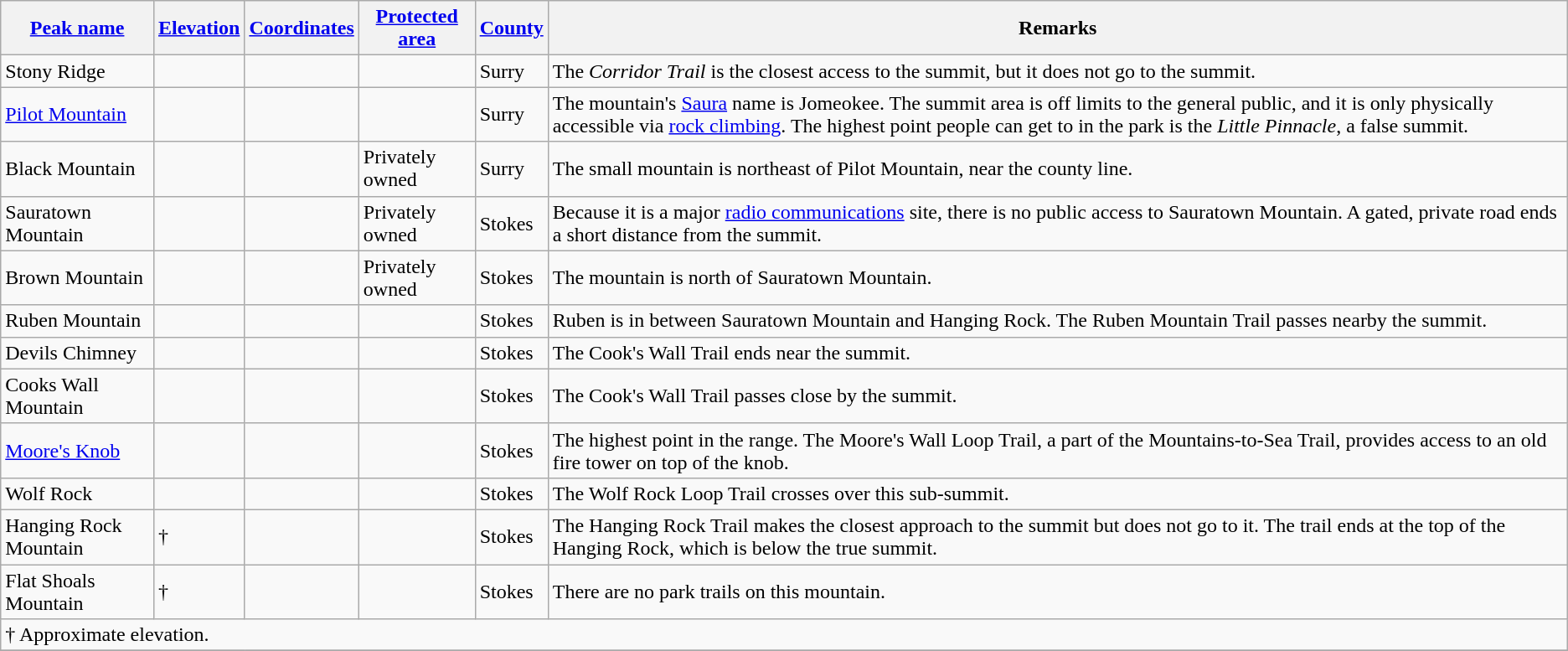<table class="wikitable sortable">
<tr>
<th><a href='#'>Peak name</a></th>
<th><a href='#'>Elevation</a></th>
<th><a href='#'>Coordinates</a></th>
<th><a href='#'>Protected area</a></th>
<th><a href='#'>County</a></th>
<th class="unsortable">Remarks</th>
</tr>
<tr>
<td>Stony Ridge</td>
<td></td>
<td></td>
<td> </td>
<td>Surry</td>
<td>The <em>Corridor Trail</em> is the closest access to the summit, but it does not go to the summit.</td>
</tr>
<tr>
<td><a href='#'>Pilot Mountain</a></td>
<td></td>
<td></td>
<td> </td>
<td>Surry</td>
<td>The mountain's <a href='#'>Saura</a> name is Jomeokee.  The summit area is off limits to the general public, and it is only physically accessible via <a href='#'>rock climbing</a>.  The highest point people can get to in the park is the <em>Little Pinnacle</em>, a false summit.</td>
</tr>
<tr>
<td>Black Mountain</td>
<td></td>
<td></td>
<td>Privately owned</td>
<td>Surry</td>
<td>The small mountain is northeast of Pilot Mountain, near the county line.</td>
</tr>
<tr>
<td>Sauratown Mountain</td>
<td></td>
<td></td>
<td>Privately owned</td>
<td>Stokes</td>
<td>Because it is a major <a href='#'>radio communications</a> site, there is no public access to Sauratown Mountain. A gated, private road ends a short distance from the summit.</td>
</tr>
<tr>
<td>Brown Mountain</td>
<td></td>
<td></td>
<td>Privately owned</td>
<td>Stokes</td>
<td>The mountain is north of Sauratown Mountain.</td>
</tr>
<tr>
<td>Ruben Mountain</td>
<td></td>
<td></td>
<td> </td>
<td>Stokes</td>
<td>Ruben is in between Sauratown Mountain and Hanging Rock. The Ruben Mountain Trail passes nearby the summit.</td>
</tr>
<tr>
<td>Devils Chimney</td>
<td></td>
<td></td>
<td> </td>
<td>Stokes</td>
<td>The Cook's Wall Trail ends near the summit.</td>
</tr>
<tr>
<td>Cooks Wall Mountain</td>
<td></td>
<td></td>
<td> </td>
<td>Stokes</td>
<td>The Cook's Wall Trail passes close by the summit.</td>
</tr>
<tr>
<td><a href='#'>Moore's Knob</a></td>
<td></td>
<td></td>
<td> </td>
<td>Stokes</td>
<td>The highest point in the range.  The Moore's Wall Loop Trail, a part of the Mountains-to-Sea Trail, provides access to an old fire tower on top of the knob.</td>
</tr>
<tr>
<td>Wolf Rock</td>
<td></td>
<td></td>
<td> </td>
<td>Stokes</td>
<td>The Wolf Rock Loop Trail crosses over this sub-summit.</td>
</tr>
<tr>
<td>Hanging Rock Mountain</td>
<td> †</td>
<td></td>
<td> </td>
<td>Stokes</td>
<td>The Hanging Rock Trail makes the closest approach to the summit but does not go to it. The trail ends at the top of the Hanging Rock, which is below the true summit.</td>
</tr>
<tr>
<td>Flat Shoals Mountain</td>
<td> †</td>
<td></td>
<td> </td>
<td>Stokes</td>
<td>There are no park trails on this mountain.</td>
</tr>
<tr class="sortbottom">
<td colspan="10">† Approximate elevation.</td>
</tr>
<tr>
</tr>
</table>
